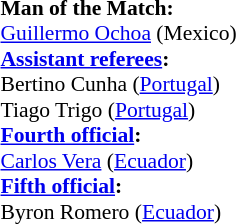<table width=50% style="font-size:90%">
<tr>
<td><br><strong>Man of the Match:</strong>
<br><a href='#'>Guillermo Ochoa</a> (Mexico)<br><strong><a href='#'>Assistant referees</a>:</strong>
<br>Bertino Cunha (<a href='#'>Portugal</a>)
<br>Tiago Trigo (<a href='#'>Portugal</a>)
<br><strong><a href='#'>Fourth official</a>:</strong>
<br><a href='#'>Carlos Vera</a> (<a href='#'>Ecuador</a>)
<br><strong><a href='#'>Fifth official</a>:</strong>
<br>Byron Romero (<a href='#'>Ecuador</a>)</td>
</tr>
</table>
